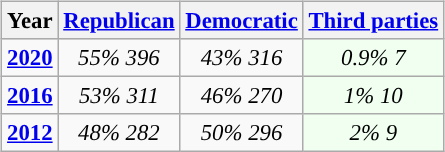<table class="wikitable" style="float:right; font-size:95%;">
<tr bgcolor=lightgrey>
<th>Year</th>
<th><a href='#'>Republican</a></th>
<th><a href='#'>Democratic</a></th>
<th><a href='#'>Third parties</a></th>
</tr>
<tr>
<td style="text-align:center; "><strong><a href='#'>2020</a></strong></td>
<td style="text-align:center; "><em>55%</em> <em>396</em></td>
<td style="text-align:center; "><em>43%</em> <em>316</em></td>
<td style="text-align:center; background:honeyDew;"><em>0.9%</em> <em>7</em></td>
</tr>
<tr>
<td style="text-align:center; "><strong><a href='#'>2016</a></strong></td>
<td style="text-align:center; "><em>53%</em> <em>311</em></td>
<td style="text-align:center; "><em>46%</em> <em>270</em></td>
<td style="text-align:center; background:honeyDew;"><em>1%</em> <em>10</em></td>
</tr>
<tr>
<td style="text-align:center; "><strong><a href='#'>2012</a></strong></td>
<td style="text-align:center; "><em>48%</em> <em>282</em></td>
<td style="text-align:center; "><em>50%</em> <em>296</em></td>
<td style="text-align:center; background:honeyDew;"><em>2%</em> <em>9</em></td>
</tr>
</table>
